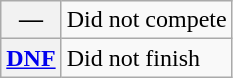<table class="wikitable">
<tr>
<th scope="row">—</th>
<td>Did not compete</td>
</tr>
<tr>
<th scope="row"><a href='#'>DNF</a></th>
<td>Did not finish</td>
</tr>
</table>
